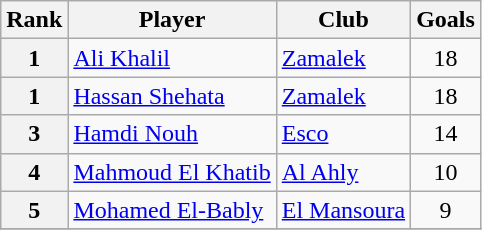<table class="wikitable" style="text-align:center">
<tr>
<th>Rank</th>
<th>Player</th>
<th>Club</th>
<th>Goals</th>
</tr>
<tr>
<th>1</th>
<td align="left"> <a href='#'>Ali Khalil</a></td>
<td align="left"><a href='#'>Zamalek</a></td>
<td>18</td>
</tr>
<tr>
<th>1</th>
<td align="left"> <a href='#'>Hassan Shehata</a></td>
<td align="left"><a href='#'>Zamalek</a></td>
<td>18</td>
</tr>
<tr>
<th>3</th>
<td align="left"> <a href='#'>Hamdi Nouh</a></td>
<td align="left"><a href='#'>Esco</a></td>
<td>14</td>
</tr>
<tr>
<th>4</th>
<td align="left"> <a href='#'>Mahmoud El Khatib</a></td>
<td align="left"><a href='#'>Al Ahly</a></td>
<td>10</td>
</tr>
<tr>
<th>5</th>
<td align="left"> <a href='#'>Mohamed El-Bably</a></td>
<td align="left"><a href='#'>El Mansoura</a></td>
<td>9</td>
</tr>
<tr>
</tr>
</table>
